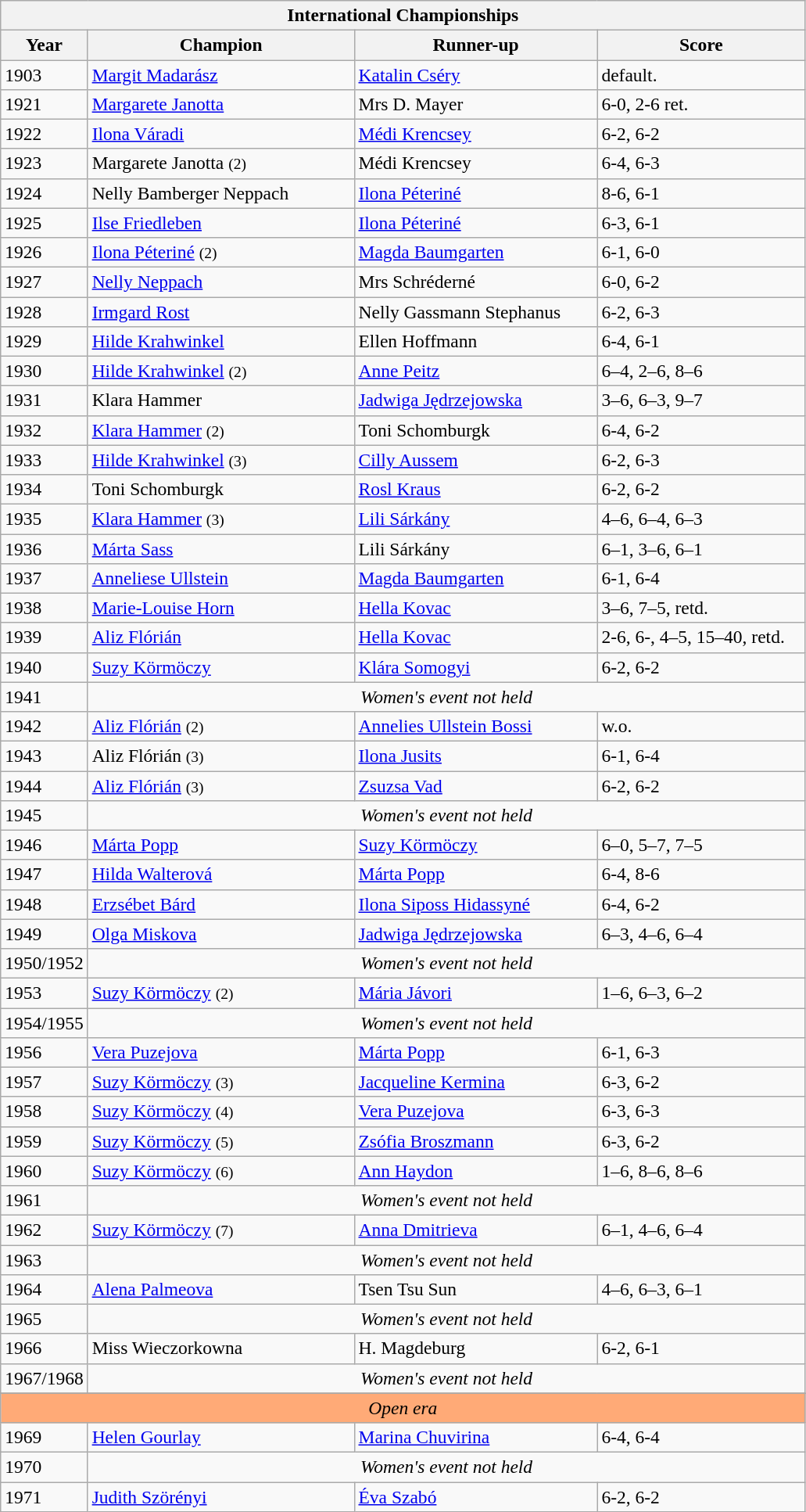<table class=wikitable style=font-size:98%>
<tr>
<th colspan="4">International Championships</th>
</tr>
<tr>
<th>Year</th>
<th width="220">Champion</th>
<th width="200">Runner-up</th>
<th width="170">Score</th>
</tr>
<tr>
<td>1903</td>
<td> <a href='#'>Margit Madarász</a></td>
<td> <a href='#'>Katalin Cséry</a></td>
<td>default.</td>
</tr>
<tr>
<td>1921</td>
<td> <a href='#'>Margarete Janotta</a></td>
<td> Mrs D. Mayer</td>
<td>6-0, 2-6 ret.</td>
</tr>
<tr>
<td>1922</td>
<td> <a href='#'>Ilona Váradi</a></td>
<td> <a href='#'>Médi Krencsey</a></td>
<td>6-2, 6-2</td>
</tr>
<tr>
<td>1923</td>
<td> Margarete Janotta <small>(2)</small></td>
<td> Médi Krencsey</td>
<td>6-4, 6-3</td>
</tr>
<tr>
<td>1924</td>
<td> Nelly Bamberger Neppach</td>
<td> <a href='#'>Ilona Péteriné</a></td>
<td>8-6, 6-1</td>
</tr>
<tr>
<td>1925</td>
<td> <a href='#'>Ilse Friedleben</a></td>
<td> <a href='#'>Ilona Péteriné</a></td>
<td>6-3, 6-1</td>
</tr>
<tr>
<td>1926</td>
<td> <a href='#'>Ilona Péteriné</a> <small>(2)</small></td>
<td> <a href='#'>Magda Baumgarten</a></td>
<td>6-1, 6-0</td>
</tr>
<tr>
<td>1927</td>
<td> <a href='#'>Nelly Neppach</a></td>
<td> Mrs Schréderné</td>
<td>6-0, 6-2</td>
</tr>
<tr>
<td>1928</td>
<td> <a href='#'>Irmgard Rost</a></td>
<td> Nelly Gassmann Stephanus</td>
<td>6-2, 6-3</td>
</tr>
<tr>
<td>1929</td>
<td> <a href='#'>Hilde Krahwinkel</a></td>
<td> Ellen Hoffmann</td>
<td>6-4, 6-1</td>
</tr>
<tr>
<td>1930</td>
<td> <a href='#'>Hilde Krahwinkel</a> <small>(2)</small></td>
<td> <a href='#'>Anne Peitz</a></td>
<td>6–4, 2–6, 8–6</td>
</tr>
<tr>
<td>1931</td>
<td> Klara Hammer</td>
<td> <a href='#'>Jadwiga Jędrzejowska</a></td>
<td>3–6, 6–3, 9–7</td>
</tr>
<tr>
<td>1932</td>
<td> <a href='#'>Klara Hammer</a> <small>(2)</small></td>
<td> Toni Schomburgk</td>
<td>6-4, 6-2</td>
</tr>
<tr>
<td>1933</td>
<td> <a href='#'>Hilde Krahwinkel</a> <small>(3)</small></td>
<td> <a href='#'>Cilly Aussem</a></td>
<td>6-2, 6-3</td>
</tr>
<tr>
<td>1934</td>
<td> Toni Schomburgk</td>
<td> <a href='#'>Rosl Kraus</a></td>
<td>6-2, 6-2</td>
</tr>
<tr>
<td>1935</td>
<td> <a href='#'>Klara Hammer</a> <small>(3)</small></td>
<td> <a href='#'>Lili Sárkány</a></td>
<td>4–6, 6–4, 6–3</td>
</tr>
<tr>
<td>1936</td>
<td> <a href='#'>Márta Sass</a></td>
<td> Lili Sárkány</td>
<td>6–1, 3–6, 6–1</td>
</tr>
<tr>
<td>1937</td>
<td> <a href='#'>Anneliese Ullstein</a></td>
<td> <a href='#'>Magda Baumgarten</a></td>
<td>6-1, 6-4</td>
</tr>
<tr>
<td>1938</td>
<td> <a href='#'>Marie-Louise Horn</a></td>
<td> <a href='#'>Hella Kovac</a></td>
<td>3–6, 7–5, retd.</td>
</tr>
<tr>
<td>1939</td>
<td>  <a href='#'>Aliz Flórián</a></td>
<td> <a href='#'>Hella Kovac</a></td>
<td>2-6, 6-, 4–5, 15–40, retd.</td>
</tr>
<tr>
<td>1940</td>
<td> <a href='#'>Suzy Körmöczy</a></td>
<td> <a href='#'>Klára Somogyi</a></td>
<td>6-2, 6-2</td>
</tr>
<tr>
<td>1941</td>
<td colspan=3 align=center><em>Women's event not held</em></td>
</tr>
<tr>
<td>1942</td>
<td>  <a href='#'>Aliz Flórián</a> <small>(2)</small></td>
<td> <a href='#'>Annelies Ullstein Bossi</a></td>
<td>w.o.</td>
</tr>
<tr>
<td>1943</td>
<td> Aliz Flórián <small>(3)</small></td>
<td> <a href='#'>Ilona Jusits</a></td>
<td>6-1, 6-4</td>
</tr>
<tr>
<td>1944</td>
<td> <a href='#'>Aliz Flórián</a> <small>(3)</small></td>
<td> <a href='#'>Zsuzsa Vad</a></td>
<td>6-2, 6-2</td>
</tr>
<tr>
<td>1945</td>
<td colspan=3 align=center><em>Women's event not held</em></td>
</tr>
<tr>
<td>1946</td>
<td> <a href='#'>Márta Popp</a></td>
<td> <a href='#'>Suzy Körmöczy</a></td>
<td>6–0, 5–7, 7–5</td>
</tr>
<tr>
<td>1947</td>
<td> <a href='#'>Hilda Walterová</a></td>
<td> <a href='#'>Márta Popp</a></td>
<td>6-4, 8-6</td>
</tr>
<tr>
<td>1948</td>
<td> <a href='#'>Erzsébet Bárd</a></td>
<td> <a href='#'>Ilona Siposs Hidassyné</a></td>
<td>6-4, 6-2</td>
</tr>
<tr>
<td>1949</td>
<td> <a href='#'>Olga Miskova</a></td>
<td> <a href='#'>Jadwiga Jędrzejowska</a></td>
<td>6–3, 4–6, 6–4</td>
</tr>
<tr>
<td>1950/1952</td>
<td colspan=3 align=center><em>Women's event not held</em></td>
</tr>
<tr>
<td>1953</td>
<td>  <a href='#'>Suzy Körmöczy</a> <small>(2)</small></td>
<td> <a href='#'>Mária Jávori</a></td>
<td>1–6, 6–3, 6–2</td>
</tr>
<tr>
<td>1954/1955</td>
<td colspan=3 align=center><em>Women's event not held</em></td>
</tr>
<tr>
<td>1956</td>
<td> <a href='#'>Vera Puzejova</a></td>
<td> <a href='#'>Márta Popp</a></td>
<td>6-1, 6-3</td>
</tr>
<tr>
<td>1957</td>
<td> <a href='#'>Suzy Körmöczy</a> <small>(3)</small></td>
<td> <a href='#'>Jacqueline Kermina</a></td>
<td>6-3, 6-2</td>
</tr>
<tr>
<td>1958</td>
<td> <a href='#'>Suzy Körmöczy</a> <small>(4)</small></td>
<td> <a href='#'>Vera Puzejova</a></td>
<td>6-3, 6-3</td>
</tr>
<tr>
<td>1959</td>
<td> <a href='#'>Suzy Körmöczy</a> <small>(5)</small></td>
<td> <a href='#'>Zsófia Broszmann</a></td>
<td>6-3, 6-2</td>
</tr>
<tr>
<td>1960</td>
<td> <a href='#'>Suzy Körmöczy</a> <small>(6)</small></td>
<td> <a href='#'>Ann Haydon</a></td>
<td>1–6, 8–6, 8–6</td>
</tr>
<tr>
<td>1961</td>
<td colspan=3 align=center><em>Women's event not held</em></td>
</tr>
<tr>
<td>1962</td>
<td> <a href='#'>Suzy Körmöczy</a> <small>(7)</small></td>
<td> <a href='#'>Anna Dmitrieva</a></td>
<td>6–1, 4–6, 6–4</td>
</tr>
<tr>
<td>1963</td>
<td colspan=3 align=center><em>Women's event not held</em></td>
</tr>
<tr>
<td>1964</td>
<td> <a href='#'>Alena Palmeova</a></td>
<td> Tsen Tsu Sun</td>
<td>4–6, 6–3, 6–1</td>
</tr>
<tr>
<td>1965</td>
<td colspan=3 align=center><em>Women's event not held</em></td>
</tr>
<tr>
<td>1966</td>
<td> Miss Wieczorkowna</td>
<td> H. Magdeburg</td>
<td>6-2, 6-1</td>
</tr>
<tr>
<td>1967/1968</td>
<td colspan=3 align=center><em>Women's event not held</em></td>
</tr>
<tr>
</tr>
<tr style=background-color:#ffaa77>
<td colspan=4 align=center><em>Open era </em></td>
</tr>
<tr>
<td>1969</td>
<td> <a href='#'>Helen Gourlay</a></td>
<td> <a href='#'>Marina Chuvirina</a></td>
<td>6-4, 6-4</td>
</tr>
<tr>
<td>1970</td>
<td colspan=3 align=center><em>Women's event not held</em></td>
</tr>
<tr>
<td>1971</td>
<td> <a href='#'>Judith Szörényi</a></td>
<td> <a href='#'>Éva Szabó</a></td>
<td>6-2, 6-2</td>
</tr>
</table>
